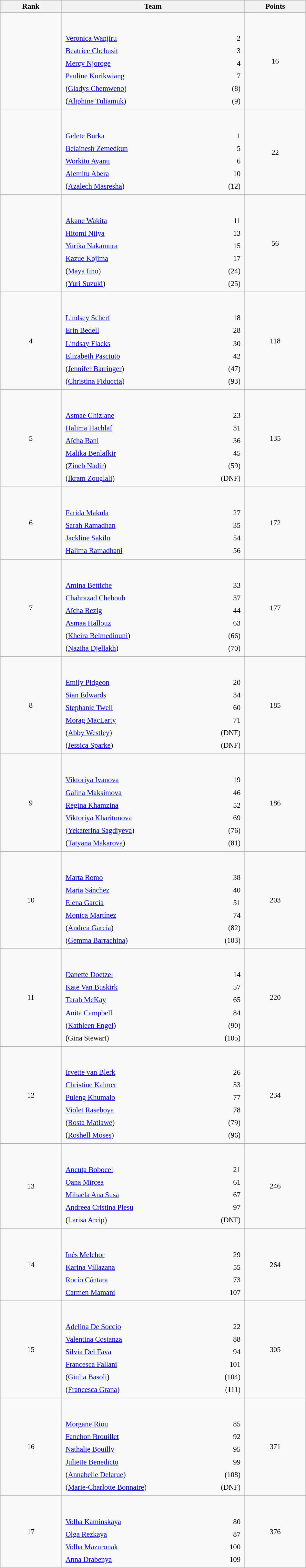<table class="wikitable sortable" style=" text-align:center; font-size:95%;" width="50%">
<tr>
<th width=10%>Rank</th>
<th width=30%>Team</th>
<th width=10%>Points</th>
</tr>
<tr>
<td align=center></td>
<td align=left> <br><br><table width=100%>
<tr>
<td align=left style="border:0"><a href='#'>Veronica Wanjiru</a></td>
<td align=right style="border:0">2</td>
</tr>
<tr>
<td align=left style="border:0"><a href='#'>Beatrice Chebusit</a></td>
<td align=right style="border:0">3</td>
</tr>
<tr>
<td align=left style="border:0"><a href='#'>Mercy Njoroge</a></td>
<td align=right style="border:0">4</td>
</tr>
<tr>
<td align=left style="border:0"><a href='#'>Pauline Korikwiang</a></td>
<td align=right style="border:0">7</td>
</tr>
<tr>
<td align=left style="border:0">(<a href='#'>Gladys Chemweno</a>)</td>
<td align=right style="border:0">(8)</td>
</tr>
<tr>
<td align=left style="border:0">(<a href='#'>Aliphine Tuliamuk</a>)</td>
<td align=right style="border:0">(9)</td>
</tr>
</table>
</td>
<td>16</td>
</tr>
<tr>
<td align=center></td>
<td align=left> <br><br><table width=100%>
<tr>
<td align=left style="border:0"><a href='#'>Gelete Burka</a></td>
<td align=right style="border:0">1</td>
</tr>
<tr>
<td align=left style="border:0"><a href='#'>Belainesh Zemedkun</a></td>
<td align=right style="border:0">5</td>
</tr>
<tr>
<td align=left style="border:0"><a href='#'>Workitu Ayanu</a></td>
<td align=right style="border:0">6</td>
</tr>
<tr>
<td align=left style="border:0"><a href='#'>Alemitu Abera</a></td>
<td align=right style="border:0">10</td>
</tr>
<tr>
<td align=left style="border:0">(<a href='#'>Azalech Masresha</a>)</td>
<td align=right style="border:0">(12)</td>
</tr>
</table>
</td>
<td>22</td>
</tr>
<tr>
<td align=center></td>
<td align=left> <br><br><table width=100%>
<tr>
<td align=left style="border:0"><a href='#'>Akane Wakita</a></td>
<td align=right style="border:0">11</td>
</tr>
<tr>
<td align=left style="border:0"><a href='#'>Hitomi Niiya</a></td>
<td align=right style="border:0">13</td>
</tr>
<tr>
<td align=left style="border:0"><a href='#'>Yurika Nakamura</a></td>
<td align=right style="border:0">15</td>
</tr>
<tr>
<td align=left style="border:0"><a href='#'>Kazue Kojima</a></td>
<td align=right style="border:0">17</td>
</tr>
<tr>
<td align=left style="border:0">(<a href='#'>Maya Iino</a>)</td>
<td align=right style="border:0">(24)</td>
</tr>
<tr>
<td align=left style="border:0">(<a href='#'>Yuri Suzuki</a>)</td>
<td align=right style="border:0">(25)</td>
</tr>
</table>
</td>
<td>56</td>
</tr>
<tr>
<td align=center>4</td>
<td align=left> <br><br><table width=100%>
<tr>
<td align=left style="border:0"><a href='#'>Lindsey Scherf</a></td>
<td align=right style="border:0">18</td>
</tr>
<tr>
<td align=left style="border:0"><a href='#'>Erin Bedell</a></td>
<td align=right style="border:0">28</td>
</tr>
<tr>
<td align=left style="border:0"><a href='#'>Lindsay Flacks</a></td>
<td align=right style="border:0">30</td>
</tr>
<tr>
<td align=left style="border:0"><a href='#'>Elizabeth Pasciuto</a></td>
<td align=right style="border:0">42</td>
</tr>
<tr>
<td align=left style="border:0">(<a href='#'>Jennifer Barringer</a>)</td>
<td align=right style="border:0">(47)</td>
</tr>
<tr>
<td align=left style="border:0">(<a href='#'>Christina Fiduccia</a>)</td>
<td align=right style="border:0">(93)</td>
</tr>
</table>
</td>
<td>118</td>
</tr>
<tr>
<td align=center>5</td>
<td align=left> <br><br><table width=100%>
<tr>
<td align=left style="border:0"><a href='#'>Asmae Ghizlane</a></td>
<td align=right style="border:0">23</td>
</tr>
<tr>
<td align=left style="border:0"><a href='#'>Halima Hachlaf</a></td>
<td align=right style="border:0">31</td>
</tr>
<tr>
<td align=left style="border:0"><a href='#'>Aïcha Bani</a></td>
<td align=right style="border:0">36</td>
</tr>
<tr>
<td align=left style="border:0"><a href='#'>Malika Benlafkir</a></td>
<td align=right style="border:0">45</td>
</tr>
<tr>
<td align=left style="border:0">(<a href='#'>Zineb Nadir</a>)</td>
<td align=right style="border:0">(59)</td>
</tr>
<tr>
<td align=left style="border:0">(<a href='#'>Ikram Zouglali</a>)</td>
<td align=right style="border:0">(DNF)</td>
</tr>
</table>
</td>
<td>135</td>
</tr>
<tr>
<td align=center>6</td>
<td align=left> <br><br><table width=100%>
<tr>
<td align=left style="border:0"><a href='#'>Farida Makula</a></td>
<td align=right style="border:0">27</td>
</tr>
<tr>
<td align=left style="border:0"><a href='#'>Sarah Ramadhan</a></td>
<td align=right style="border:0">35</td>
</tr>
<tr>
<td align=left style="border:0"><a href='#'>Jackline Sakilu</a></td>
<td align=right style="border:0">54</td>
</tr>
<tr>
<td align=left style="border:0"><a href='#'>Halima Ramadhani</a></td>
<td align=right style="border:0">56</td>
</tr>
</table>
</td>
<td>172</td>
</tr>
<tr>
<td align=center>7</td>
<td align=left> <br><br><table width=100%>
<tr>
<td align=left style="border:0"><a href='#'>Amina Bettiche</a></td>
<td align=right style="border:0">33</td>
</tr>
<tr>
<td align=left style="border:0"><a href='#'>Chahrazad Cheboub</a></td>
<td align=right style="border:0">37</td>
</tr>
<tr>
<td align=left style="border:0"><a href='#'>Aïcha Rezig</a></td>
<td align=right style="border:0">44</td>
</tr>
<tr>
<td align=left style="border:0"><a href='#'>Asmaa Hallouz</a></td>
<td align=right style="border:0">63</td>
</tr>
<tr>
<td align=left style="border:0">(<a href='#'>Kheira Belmediouni</a>)</td>
<td align=right style="border:0">(66)</td>
</tr>
<tr>
<td align=left style="border:0">(<a href='#'>Naziha Djellakh</a>)</td>
<td align=right style="border:0">(70)</td>
</tr>
</table>
</td>
<td>177</td>
</tr>
<tr>
<td align=center>8</td>
<td align=left> <br><br><table width=100%>
<tr>
<td align=left style="border:0"><a href='#'>Emily Pidgeon</a></td>
<td align=right style="border:0">20</td>
</tr>
<tr>
<td align=left style="border:0"><a href='#'>Sian Edwards</a></td>
<td align=right style="border:0">34</td>
</tr>
<tr>
<td align=left style="border:0"><a href='#'>Stephanie Twell</a></td>
<td align=right style="border:0">60</td>
</tr>
<tr>
<td align=left style="border:0"><a href='#'>Morag MacLarty</a></td>
<td align=right style="border:0">71</td>
</tr>
<tr>
<td align=left style="border:0">(<a href='#'>Abby Westley</a>)</td>
<td align=right style="border:0">(DNF)</td>
</tr>
<tr>
<td align=left style="border:0">(<a href='#'>Jessica Sparke</a>)</td>
<td align=right style="border:0">(DNF)</td>
</tr>
</table>
</td>
<td>185</td>
</tr>
<tr>
<td align=center>9</td>
<td align=left> <br><br><table width=100%>
<tr>
<td align=left style="border:0"><a href='#'>Viktoriya Ivanova</a></td>
<td align=right style="border:0">19</td>
</tr>
<tr>
<td align=left style="border:0"><a href='#'>Galina Maksimova</a></td>
<td align=right style="border:0">46</td>
</tr>
<tr>
<td align=left style="border:0"><a href='#'>Regina Khamzina</a></td>
<td align=right style="border:0">52</td>
</tr>
<tr>
<td align=left style="border:0"><a href='#'>Viktoriya Kharitonova</a></td>
<td align=right style="border:0">69</td>
</tr>
<tr>
<td align=left style="border:0">(<a href='#'>Yekaterina Sagdiyeva</a>)</td>
<td align=right style="border:0">(76)</td>
</tr>
<tr>
<td align=left style="border:0">(<a href='#'>Tatyana Makarova</a>)</td>
<td align=right style="border:0">(81)</td>
</tr>
</table>
</td>
<td>186</td>
</tr>
<tr>
<td align=center>10</td>
<td align=left> <br><br><table width=100%>
<tr>
<td align=left style="border:0"><a href='#'>Marta Romo</a></td>
<td align=right style="border:0">38</td>
</tr>
<tr>
<td align=left style="border:0"><a href='#'>Maria Sánchez</a></td>
<td align=right style="border:0">40</td>
</tr>
<tr>
<td align=left style="border:0"><a href='#'>Elena García</a></td>
<td align=right style="border:0">51</td>
</tr>
<tr>
<td align=left style="border:0"><a href='#'>Monica Martínez</a></td>
<td align=right style="border:0">74</td>
</tr>
<tr>
<td align=left style="border:0">(<a href='#'>Andrea García</a>)</td>
<td align=right style="border:0">(82)</td>
</tr>
<tr>
<td align=left style="border:0">(<a href='#'>Gemma Barrachina</a>)</td>
<td align=right style="border:0">(103)</td>
</tr>
</table>
</td>
<td>203</td>
</tr>
<tr>
<td align=center>11</td>
<td align=left> <br><br><table width=100%>
<tr>
<td align=left style="border:0"><a href='#'>Danette Doetzel</a></td>
<td align=right style="border:0">14</td>
</tr>
<tr>
<td align=left style="border:0"><a href='#'>Kate Van Buskirk</a></td>
<td align=right style="border:0">57</td>
</tr>
<tr>
<td align=left style="border:0"><a href='#'>Tarah McKay</a></td>
<td align=right style="border:0">65</td>
</tr>
<tr>
<td align=left style="border:0"><a href='#'>Anita Campbell</a></td>
<td align=right style="border:0">84</td>
</tr>
<tr>
<td align=left style="border:0">(<a href='#'>Kathleen Engel</a>)</td>
<td align=right style="border:0">(90)</td>
</tr>
<tr>
<td align=left style="border:0">(Gina Stewart)</td>
<td align=right style="border:0">(105)</td>
</tr>
</table>
</td>
<td>220</td>
</tr>
<tr>
<td align=center>12</td>
<td align=left> <br><br><table width=100%>
<tr>
<td align=left style="border:0"><a href='#'>Irvette van Blerk</a></td>
<td align=right style="border:0">26</td>
</tr>
<tr>
<td align=left style="border:0"><a href='#'>Christine Kalmer</a></td>
<td align=right style="border:0">53</td>
</tr>
<tr>
<td align=left style="border:0"><a href='#'>Puleng Khumalo</a></td>
<td align=right style="border:0">77</td>
</tr>
<tr>
<td align=left style="border:0"><a href='#'>Violet Raseboya</a></td>
<td align=right style="border:0">78</td>
</tr>
<tr>
<td align=left style="border:0">(<a href='#'>Rosta Matlawe</a>)</td>
<td align=right style="border:0">(79)</td>
</tr>
<tr>
<td align=left style="border:0">(<a href='#'>Roshell Moses</a>)</td>
<td align=right style="border:0">(96)</td>
</tr>
</table>
</td>
<td>234</td>
</tr>
<tr>
<td align=center>13</td>
<td align=left> <br><br><table width=100%>
<tr>
<td align=left style="border:0"><a href='#'>Ancuța Bobocel</a></td>
<td align=right style="border:0">21</td>
</tr>
<tr>
<td align=left style="border:0"><a href='#'>Oana Mircea</a></td>
<td align=right style="border:0">61</td>
</tr>
<tr>
<td align=left style="border:0"><a href='#'>Mihaela Ana Susa</a></td>
<td align=right style="border:0">67</td>
</tr>
<tr>
<td align=left style="border:0"><a href='#'>Andreea Cristina Plesu</a></td>
<td align=right style="border:0">97</td>
</tr>
<tr>
<td align=left style="border:0">(<a href='#'>Larisa Arcip</a>)</td>
<td align=right style="border:0">(DNF)</td>
</tr>
</table>
</td>
<td>246</td>
</tr>
<tr>
<td align=center>14</td>
<td align=left> <br><br><table width=100%>
<tr>
<td align=left style="border:0"><a href='#'>Inés Melchor</a></td>
<td align=right style="border:0">29</td>
</tr>
<tr>
<td align=left style="border:0"><a href='#'>Karina Villazana</a></td>
<td align=right style="border:0">55</td>
</tr>
<tr>
<td align=left style="border:0"><a href='#'>Rocío Cántara</a></td>
<td align=right style="border:0">73</td>
</tr>
<tr>
<td align=left style="border:0"><a href='#'>Carmen Mamani</a></td>
<td align=right style="border:0">107</td>
</tr>
</table>
</td>
<td>264</td>
</tr>
<tr>
<td align=center>15</td>
<td align=left> <br><br><table width=100%>
<tr>
<td align=left style="border:0"><a href='#'>Adelina De Soccio</a></td>
<td align=right style="border:0">22</td>
</tr>
<tr>
<td align=left style="border:0"><a href='#'>Valentina Costanza</a></td>
<td align=right style="border:0">88</td>
</tr>
<tr>
<td align=left style="border:0"><a href='#'>Silvia Del Fava</a></td>
<td align=right style="border:0">94</td>
</tr>
<tr>
<td align=left style="border:0"><a href='#'>Francesca Fallani</a></td>
<td align=right style="border:0">101</td>
</tr>
<tr>
<td align=left style="border:0">(<a href='#'>Giulia Basoli</a>)</td>
<td align=right style="border:0">(104)</td>
</tr>
<tr>
<td align=left style="border:0">(<a href='#'>Francesca Grana</a>)</td>
<td align=right style="border:0">(111)</td>
</tr>
</table>
</td>
<td>305</td>
</tr>
<tr>
<td align=center>16</td>
<td align=left> <br><br><table width=100%>
<tr>
<td align=left style="border:0"><a href='#'>Morgane Riou</a></td>
<td align=right style="border:0">85</td>
</tr>
<tr>
<td align=left style="border:0"><a href='#'>Fanchon Brouillet</a></td>
<td align=right style="border:0">92</td>
</tr>
<tr>
<td align=left style="border:0"><a href='#'>Nathalie Bouilly</a></td>
<td align=right style="border:0">95</td>
</tr>
<tr>
<td align=left style="border:0"><a href='#'>Juliette Benedicto</a></td>
<td align=right style="border:0">99</td>
</tr>
<tr>
<td align=left style="border:0">(<a href='#'>Annabelle Delarue</a>)</td>
<td align=right style="border:0">(108)</td>
</tr>
<tr>
<td align=left style="border:0">(<a href='#'>Marie-Charlotte Bonnaire</a>)</td>
<td align=right style="border:0">(DNF)</td>
</tr>
</table>
</td>
<td>371</td>
</tr>
<tr>
<td align=center>17</td>
<td align=left> <br><br><table width=100%>
<tr>
<td align=left style="border:0"><a href='#'>Volha Kaminskaya</a></td>
<td align=right style="border:0">80</td>
</tr>
<tr>
<td align=left style="border:0"><a href='#'>Olga Rezkaya</a></td>
<td align=right style="border:0">87</td>
</tr>
<tr>
<td align=left style="border:0"><a href='#'>Volha Mazuronak</a></td>
<td align=right style="border:0">100</td>
</tr>
<tr>
<td align=left style="border:0"><a href='#'>Anna Drabenya</a></td>
<td align=right style="border:0">109</td>
</tr>
</table>
</td>
<td>376</td>
</tr>
</table>
